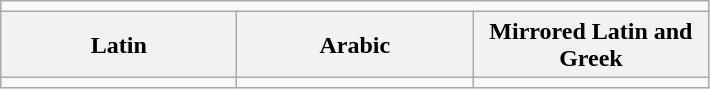<table class="wikitable">
<tr>
<td colspan=3></td>
</tr>
<tr>
<th style="width: 150px;">Latin</th>
<th style="width: 150px;">Arabic</th>
<th style="width: 150px;">Mirrored Latin and Greek</th>
</tr>
<tr>
<td></td>
<td></td>
<td></td>
</tr>
</table>
